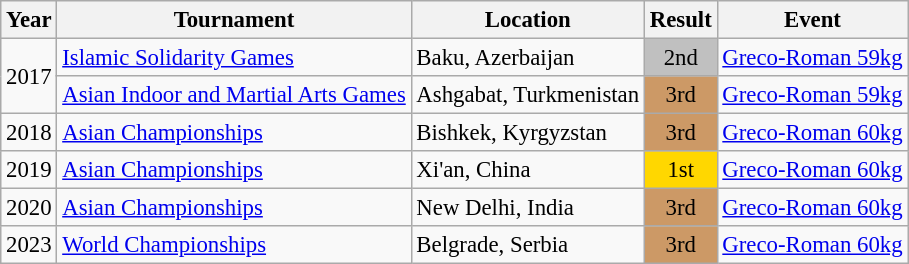<table class="wikitable" style="font-size:95%;">
<tr>
<th>Year</th>
<th>Tournament</th>
<th>Location</th>
<th>Result</th>
<th>Event</th>
</tr>
<tr>
<td rowspan=2>2017</td>
<td><a href='#'>Islamic Solidarity Games</a></td>
<td>Baku, Azerbaijan</td>
<td align="center" bgcolor="silver">2nd</td>
<td><a href='#'>Greco-Roman 59kg</a></td>
</tr>
<tr>
<td><a href='#'>Asian Indoor and Martial Arts Games</a></td>
<td>Ashgabat, Turkmenistan</td>
<td align="center" bgcolor="cc9966">3rd</td>
<td><a href='#'>Greco-Roman 59kg</a></td>
</tr>
<tr>
<td>2018</td>
<td><a href='#'>Asian Championships</a></td>
<td>Bishkek, Kyrgyzstan</td>
<td align="center" bgcolor="cc9966">3rd</td>
<td><a href='#'>Greco-Roman 60kg</a></td>
</tr>
<tr>
<td>2019</td>
<td><a href='#'>Asian Championships</a></td>
<td>Xi'an, China</td>
<td align="center" bgcolor="gold">1st</td>
<td><a href='#'>Greco-Roman 60kg</a></td>
</tr>
<tr>
<td>2020</td>
<td><a href='#'>Asian Championships</a></td>
<td>New Delhi, India</td>
<td align="center" bgcolor="cc9966">3rd</td>
<td><a href='#'>Greco-Roman 60kg</a></td>
</tr>
<tr>
<td>2023</td>
<td><a href='#'>World Championships</a></td>
<td>Belgrade, Serbia</td>
<td align="center" bgcolor="cc9966">3rd</td>
<td><a href='#'>Greco-Roman 60kg</a></td>
</tr>
</table>
